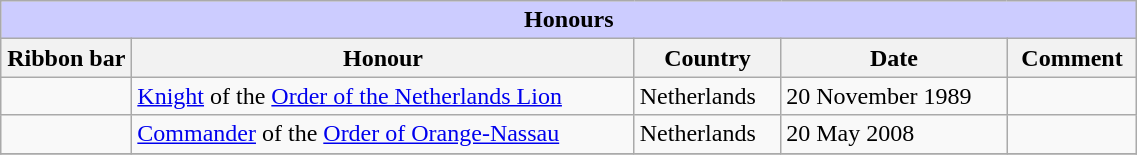<table class="wikitable" style="width:60%;">
<tr style="background:#ccf; text-align:center;">
<td colspan=5><strong>Honours</strong></td>
</tr>
<tr>
<th style="width:80px;">Ribbon bar</th>
<th>Honour</th>
<th>Country</th>
<th>Date</th>
<th>Comment</th>
</tr>
<tr>
<td></td>
<td><a href='#'>Knight</a> of the <a href='#'>Order of the Netherlands Lion</a></td>
<td>Netherlands</td>
<td>20 November 1989</td>
<td></td>
</tr>
<tr>
<td></td>
<td><a href='#'>Commander</a> of the <a href='#'>Order of Orange-Nassau</a></td>
<td>Netherlands</td>
<td>20 May 2008</td>
<td></td>
</tr>
<tr>
</tr>
</table>
